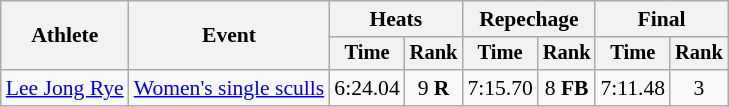<table class="wikitable" style="font-size:90%;">
<tr>
<th rowspan="2">Athlete</th>
<th rowspan="2">Event</th>
<th colspan="2">Heats</th>
<th colspan="2">Repechage</th>
<th colspan="2">Final</th>
</tr>
<tr style="font-size:95%">
<th>Time</th>
<th>Rank</th>
<th>Time</th>
<th>Rank</th>
<th>Time</th>
<th>Rank</th>
</tr>
<tr>
<td align=left><a href='#'>Lee Jong Rye</a></td>
<td align=left><a href='#'>Women's single sculls</a></td>
<td align=center>6:24.04</td>
<td align=center>9 <strong>R</strong></td>
<td align=center>7:15.70</td>
<td align=center>8 <strong>FB</strong></td>
<td align=center>7:11.48</td>
<td align=center>3</td>
</tr>
</table>
